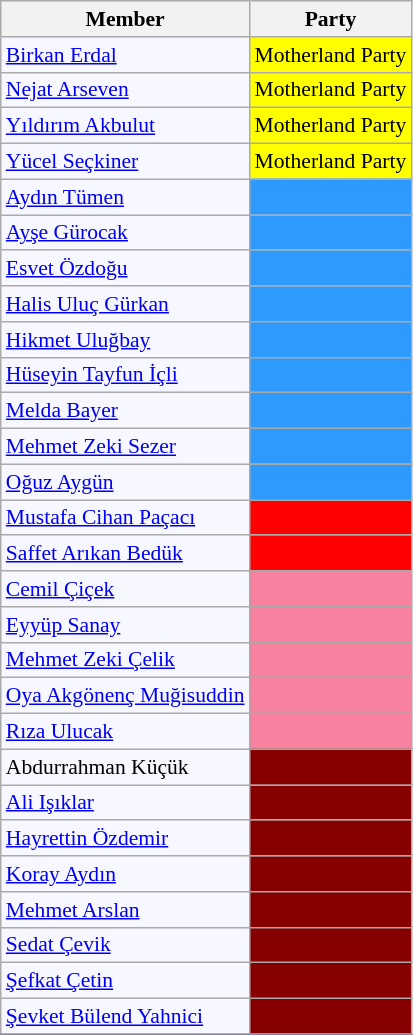<table class=wikitable style="border:1px solid #8888aa; background-color:#f7f8ff; padding:0px; font-size:90%;">
<tr>
<th>Member</th>
<th>Party</th>
</tr>
<tr>
<td><a href='#'>Birkan Erdal</a></td>
<td style="background: #ffff00">Motherland Party</td>
</tr>
<tr>
<td><a href='#'>Nejat Arseven</a></td>
<td style="background: #ffff00">Motherland Party</td>
</tr>
<tr>
<td><a href='#'>Yıldırım Akbulut</a></td>
<td style="background: #ffff00">Motherland Party</td>
</tr>
<tr>
<td><a href='#'>Yücel Seçkiner</a></td>
<td style="background: #ffff00">Motherland Party</td>
</tr>
<tr>
<td><a href='#'>Aydın Tümen</a></td>
<td style="background: #2E9AFE"></td>
</tr>
<tr>
<td><a href='#'>Ayşe Gürocak</a></td>
<td style="background: #2E9AFE"></td>
</tr>
<tr>
<td><a href='#'>Esvet Özdoğu</a></td>
<td style="background: #2E9AFE"></td>
</tr>
<tr>
<td><a href='#'>Halis Uluç Gürkan</a></td>
<td style="background: #2E9AFE"></td>
</tr>
<tr>
<td><a href='#'>Hikmet Uluğbay</a></td>
<td style="background: #2E9AFE"></td>
</tr>
<tr>
<td><a href='#'>Hüseyin Tayfun İçli</a></td>
<td style="background: #2E9AFE"></td>
</tr>
<tr>
<td><a href='#'>Melda Bayer</a></td>
<td style="background: #2E9AFE"></td>
</tr>
<tr>
<td><a href='#'>Mehmet Zeki Sezer</a></td>
<td style="background: #2E9AFE"></td>
</tr>
<tr>
<td><a href='#'>Oğuz Aygün</a></td>
<td style="background: #2E9AFE"></td>
</tr>
<tr>
<td><a href='#'>Mustafa Cihan Paçacı</a></td>
<td style="background: #ff0000"></td>
</tr>
<tr>
<td><a href='#'>Saffet Arıkan Bedük</a></td>
<td style="background: #ff0000"></td>
</tr>
<tr>
<td><a href='#'>Cemil Çiçek</a></td>
<td style="background: #F7819F"></td>
</tr>
<tr>
<td><a href='#'>Eyyüp Sanay</a></td>
<td style="background: #F7819F"></td>
</tr>
<tr>
<td><a href='#'>Mehmet Zeki Çelik</a></td>
<td style="background: #F7819F"></td>
</tr>
<tr>
<td><a href='#'>Oya Akgönenç Muğisuddin</a></td>
<td style="background: #F7819F"></td>
</tr>
<tr>
<td><a href='#'>Rıza Ulucak</a></td>
<td style="background: #F7819F"></td>
</tr>
<tr>
<td>Abdurrahman Küçük</td>
<td style="background: #870000"></td>
</tr>
<tr>
<td><a href='#'>Ali Işıklar</a></td>
<td style="background: #870000"></td>
</tr>
<tr>
<td><a href='#'>Hayrettin Özdemir</a></td>
<td style="background: #870000"></td>
</tr>
<tr>
<td><a href='#'>Koray Aydın</a></td>
<td style="background: #870000"></td>
</tr>
<tr>
<td><a href='#'>Mehmet Arslan</a></td>
<td style="background: #870000"></td>
</tr>
<tr>
<td><a href='#'>Sedat Çevik</a></td>
<td style="background: #870000"></td>
</tr>
<tr>
<td><a href='#'>Şefkat Çetin</a></td>
<td style="background: #870000"></td>
</tr>
<tr>
<td><a href='#'>Şevket Bülend Yahnici</a></td>
<td style="background: #870000"></td>
</tr>
<tr>
</tr>
</table>
